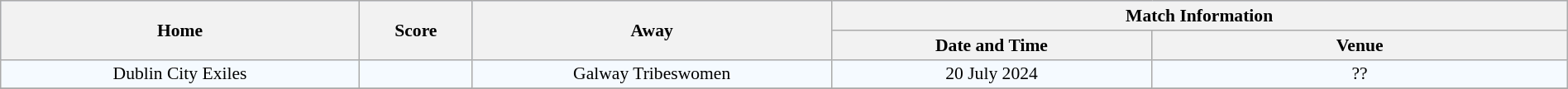<table class="wikitable" border=1 style="border-collapse:collapse; font-size:90%; text-align:center;" cellpadding=3 cellspacing=0 width=100%>
<tr style="background:#C1D8ff;">
<th rowspan="2" width="19%">Home</th>
<th rowspan="2" width="6%">Score</th>
<th rowspan="2" width="19%">Away</th>
<th colspan="4">Match Information</th>
</tr>
<tr style="background:#CCCCCC;">
<th width="17%">Date and Time</th>
<th width="22%">Venue</th>
</tr>
<tr bgcolor="#F5FAFF">
<td>Dublin City Exiles</td>
<td></td>
<td>Galway Tribeswomen</td>
<td>20 July 2024</td>
<td>??</td>
</tr>
<tr bgcolor="#F5FAFF">
</tr>
</table>
